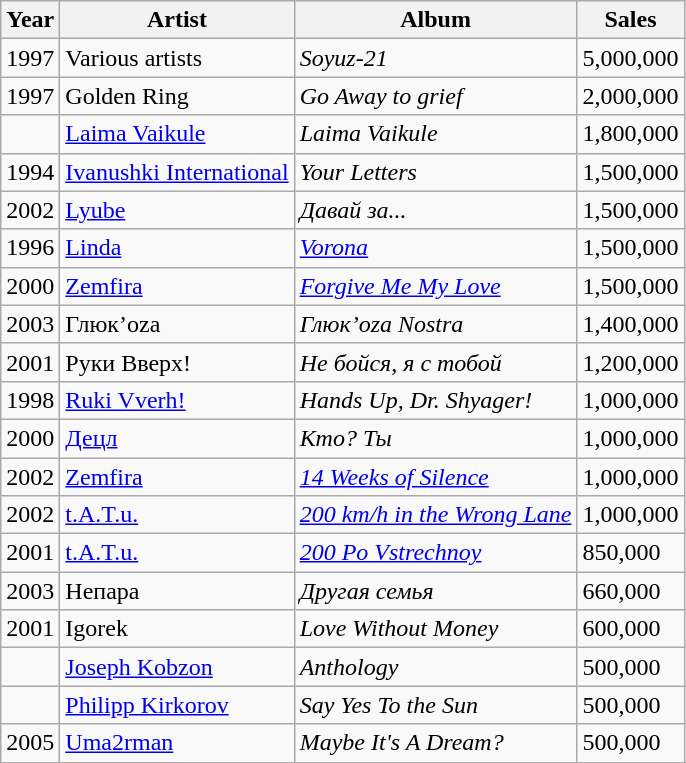<table class="wikitable sortable">
<tr>
<th>Year</th>
<th>Artist</th>
<th>Album</th>
<th>Sales</th>
</tr>
<tr>
<td>1997</td>
<td>Various artists</td>
<td><em>Soyuz-21</em></td>
<td>5,000,000</td>
</tr>
<tr>
<td>1997</td>
<td>Golden Ring</td>
<td><em>Go Away to grief</em></td>
<td>2,000,000</td>
</tr>
<tr>
<td></td>
<td><a href='#'>Laima Vaikule</a></td>
<td><em>Laima Vaikule</em></td>
<td>1,800,000</td>
</tr>
<tr>
<td>1994</td>
<td><a href='#'>Ivanushki International</a></td>
<td><em>Your Letters</em></td>
<td>1,500,000</td>
</tr>
<tr>
<td>2002</td>
<td><a href='#'>Lyube</a></td>
<td><em>Давай за...</em></td>
<td>1,500,000</td>
</tr>
<tr>
<td>1996</td>
<td><a href='#'>Linda</a></td>
<td><a href='#'><em>Vorona</em></a></td>
<td>1,500,000</td>
</tr>
<tr>
<td>2000</td>
<td><a href='#'>Zemfira</a></td>
<td><em><a href='#'>Forgive Me My Love</a></em></td>
<td>1,500,000</td>
</tr>
<tr>
<td>2003</td>
<td>Глюк’oza</td>
<td><em>Глюк’oza Nostra</em></td>
<td>1,400,000</td>
</tr>
<tr>
<td>2001</td>
<td>Руки Вверх!</td>
<td><em>Не бойся, я с тобой</em></td>
<td>1,200,000</td>
</tr>
<tr>
<td>1998</td>
<td><a href='#'>Ruki Vverh!</a></td>
<td><em>Hands Up, Dr. Shyager!</em></td>
<td>1,000,000</td>
</tr>
<tr>
<td>2000</td>
<td><a href='#'>Децл</a></td>
<td><em>Кто? Ты</em></td>
<td>1,000,000</td>
</tr>
<tr>
<td>2002</td>
<td><a href='#'>Zemfira</a></td>
<td><em><a href='#'>14 Weeks of Silence</a></em></td>
<td>1,000,000</td>
</tr>
<tr>
<td>2002</td>
<td><a href='#'>t.A.T.u.</a></td>
<td><em><a href='#'>200 km/h in the Wrong Lane</a></em></td>
<td>1,000,000</td>
</tr>
<tr>
<td>2001</td>
<td><a href='#'>t.A.T.u.</a></td>
<td><em><a href='#'>200 Po Vstrechnoy</a></em></td>
<td>850,000</td>
</tr>
<tr>
<td>2003</td>
<td>Непара</td>
<td><em>Другая семья</em></td>
<td>660,000</td>
</tr>
<tr>
<td>2001</td>
<td>Igorek</td>
<td><em>Love Without Money</em></td>
<td>600,000</td>
</tr>
<tr>
<td></td>
<td><a href='#'>Joseph Kobzon</a></td>
<td><em>Anthology</em></td>
<td>500,000</td>
</tr>
<tr>
<td></td>
<td><a href='#'>Philipp Kirkorov</a></td>
<td><em>Say Yes To the Sun</em></td>
<td>500,000</td>
</tr>
<tr>
<td>2005</td>
<td><a href='#'>Uma2rman</a></td>
<td><em>Maybe It's A Dream?</em></td>
<td>500,000</td>
</tr>
</table>
